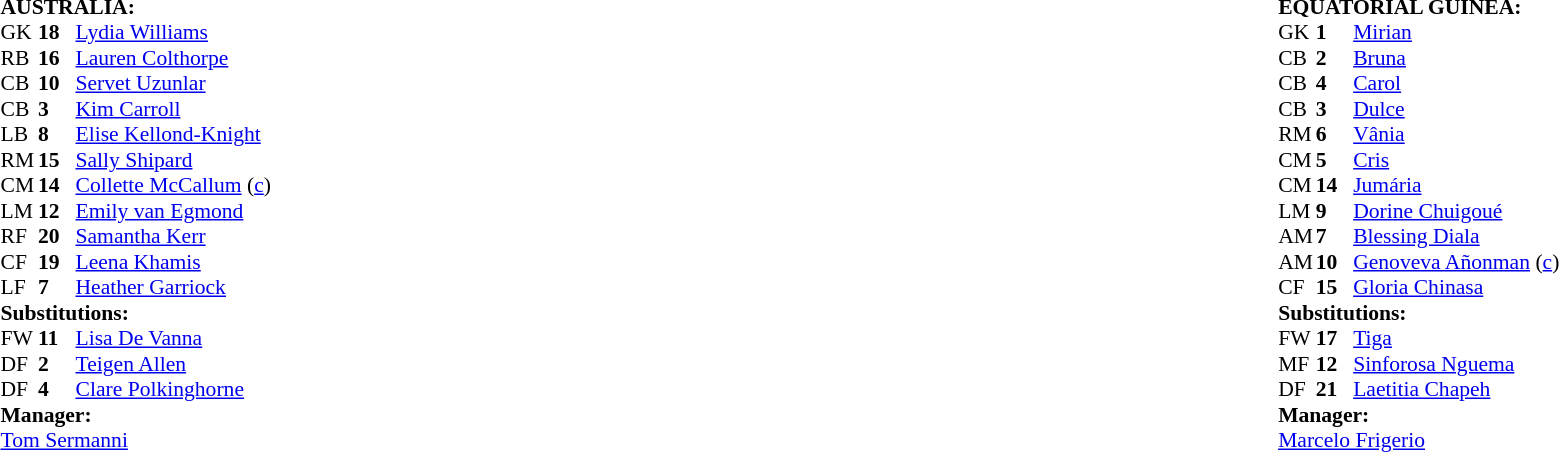<table width="100%">
<tr>
<td valign="top" width="50%"><br><table style="font-size: 90%" cellspacing="0" cellpadding="0">
<tr>
<td colspan=4><br><strong>AUSTRALIA:</strong></td>
</tr>
<tr>
<th width="25"></th>
<th width="25"></th>
</tr>
<tr>
<td>GK</td>
<td><strong>18</strong></td>
<td><a href='#'>Lydia Williams</a></td>
</tr>
<tr>
<td>RB</td>
<td><strong>16</strong></td>
<td><a href='#'>Lauren Colthorpe</a></td>
</tr>
<tr>
<td>CB</td>
<td><strong>10</strong></td>
<td><a href='#'>Servet Uzunlar</a></td>
</tr>
<tr>
<td>CB</td>
<td><strong>3</strong></td>
<td><a href='#'>Kim Carroll</a></td>
</tr>
<tr>
<td>LB</td>
<td><strong>8</strong></td>
<td><a href='#'>Elise Kellond-Knight</a></td>
</tr>
<tr>
<td>RM</td>
<td><strong>15</strong></td>
<td><a href='#'>Sally Shipard</a></td>
<td></td>
<td></td>
</tr>
<tr>
<td>CM</td>
<td><strong>14</strong></td>
<td><a href='#'>Collette McCallum</a> (<a href='#'>c</a>)</td>
<td></td>
<td></td>
</tr>
<tr>
<td>LM</td>
<td><strong>12</strong></td>
<td><a href='#'>Emily van Egmond</a></td>
</tr>
<tr>
<td>RF</td>
<td><strong>20</strong></td>
<td><a href='#'>Samantha Kerr</a></td>
<td></td>
<td></td>
</tr>
<tr>
<td>CF</td>
<td><strong>19</strong></td>
<td><a href='#'>Leena Khamis</a></td>
</tr>
<tr>
<td>LF</td>
<td><strong>7</strong></td>
<td><a href='#'>Heather Garriock</a></td>
</tr>
<tr>
<td colspan=3><strong>Substitutions:</strong></td>
</tr>
<tr>
<td>FW</td>
<td><strong>11</strong></td>
<td><a href='#'>Lisa De Vanna</a></td>
<td></td>
<td></td>
</tr>
<tr>
<td>DF</td>
<td><strong>2</strong></td>
<td><a href='#'>Teigen Allen</a></td>
<td></td>
<td></td>
</tr>
<tr>
<td>DF</td>
<td><strong>4</strong></td>
<td><a href='#'>Clare Polkinghorne</a></td>
<td></td>
<td></td>
</tr>
<tr>
<td colspan=3><strong>Manager:</strong></td>
</tr>
<tr>
<td colspan=3> <a href='#'>Tom Sermanni</a></td>
</tr>
</table>
</td>
<td valign="top"></td>
<td valign="top" width="50%"><br><table style="font-size: 90%" cellspacing="0" cellpadding="0" align="center">
<tr>
<td colspan=4><br><strong>EQUATORIAL GUINEA:</strong></td>
</tr>
<tr>
<th width=25></th>
<th width=25></th>
</tr>
<tr>
<td>GK</td>
<td><strong>1</strong></td>
<td><a href='#'>Mirian</a></td>
</tr>
<tr>
<td>CB</td>
<td><strong>2</strong></td>
<td><a href='#'>Bruna</a></td>
<td></td>
<td></td>
</tr>
<tr>
<td>CB</td>
<td><strong>4</strong></td>
<td><a href='#'>Carol</a></td>
</tr>
<tr>
<td>CB</td>
<td><strong>3</strong></td>
<td><a href='#'>Dulce</a></td>
</tr>
<tr>
<td>RM</td>
<td><strong>6</strong></td>
<td><a href='#'>Vânia</a></td>
</tr>
<tr>
<td>CM</td>
<td><strong>5</strong></td>
<td><a href='#'>Cris</a></td>
<td></td>
</tr>
<tr>
<td>CM</td>
<td><strong>14</strong></td>
<td><a href='#'>Jumária</a></td>
<td></td>
<td></td>
</tr>
<tr>
<td>LM</td>
<td><strong>9</strong></td>
<td><a href='#'>Dorine Chuigoué</a></td>
</tr>
<tr>
<td>AM</td>
<td><strong>7</strong></td>
<td><a href='#'>Blessing Diala</a></td>
</tr>
<tr>
<td>AM</td>
<td><strong>10</strong></td>
<td><a href='#'>Genoveva Añonman</a> (<a href='#'>c</a>)</td>
<td></td>
</tr>
<tr>
<td>CF</td>
<td><strong>15</strong></td>
<td><a href='#'>Gloria Chinasa</a></td>
<td></td>
<td></td>
</tr>
<tr>
<td colspan=3><strong>Substitutions:</strong></td>
</tr>
<tr>
<td>FW</td>
<td><strong>17</strong></td>
<td><a href='#'>Tiga</a></td>
<td></td>
<td></td>
</tr>
<tr>
<td>MF</td>
<td><strong>12</strong></td>
<td><a href='#'>Sinforosa Nguema</a></td>
<td></td>
<td></td>
</tr>
<tr>
<td>DF</td>
<td><strong>21</strong></td>
<td><a href='#'>Laetitia Chapeh</a></td>
<td></td>
<td></td>
</tr>
<tr>
<td colspan=3><strong>Manager:</strong></td>
</tr>
<tr>
<td colspan=3> <a href='#'>Marcelo Frigerio</a></td>
</tr>
</table>
</td>
</tr>
</table>
